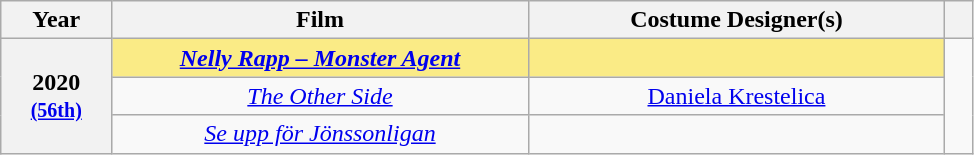<table class="wikitable" style="text-align:center;">
<tr>
<th scope="col" style="width:8%;">Year</th>
<th scope="col" style="width:30%;">Film</th>
<th scope="col" style="width:30%;">Costume Designer(s)</th>
<th scope="col" style="width:2%;" class="unsortable"></th>
</tr>
<tr>
<th scope="row" rowspan="3" style="text-align:center"><strong>2020</strong><br><small><a href='#'>(56th)</a></small></th>
<td style="background:#FAEB86"><strong><em><a href='#'>Nelly Rapp – Monster Agent</a></em></strong></td>
<td style="background:#FAEB86"><strong></strong></td>
<td rowspan="3"></td>
</tr>
<tr>
<td><em><a href='#'>The Other Side</a></em></td>
<td><a href='#'>Daniela Krestelica</a></td>
</tr>
<tr>
<td><em><a href='#'>Se upp för Jönssonligan</a></em></td>
<td></td>
</tr>
</table>
